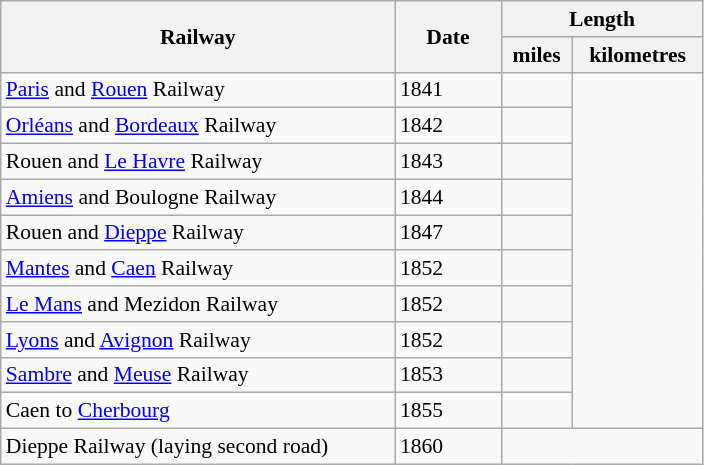<table class="wikitable" style="font-size: 90%;">
<tr>
<th rowspan=2 style="width:256px">Railway</th>
<th rowspan=2 style="width:64px">Date</th>
<th colspan=2 style="width:128px">Length</th>
</tr>
<tr>
<th>miles</th>
<th>kilometres</th>
</tr>
<tr>
<td><a href='#'>Paris</a> and <a href='#'>Rouen</a> Railway</td>
<td>1841</td>
<td></td>
</tr>
<tr>
<td><a href='#'>Orléans</a> and <a href='#'>Bordeaux</a> Railway</td>
<td>1842</td>
<td></td>
</tr>
<tr>
<td>Rouen and <a href='#'>Le Havre</a> Railway</td>
<td>1843</td>
<td></td>
</tr>
<tr>
<td><a href='#'>Amiens</a> and Boulogne Railway</td>
<td>1844</td>
<td></td>
</tr>
<tr>
<td>Rouen and <a href='#'>Dieppe</a> Railway</td>
<td>1847</td>
<td></td>
</tr>
<tr>
<td><a href='#'>Mantes</a> and <a href='#'>Caen</a> Railway</td>
<td>1852</td>
<td></td>
</tr>
<tr>
<td><a href='#'>Le Mans</a> and Mezidon Railway</td>
<td>1852</td>
<td></td>
</tr>
<tr>
<td><a href='#'>Lyons</a> and <a href='#'>Avignon</a> Railway</td>
<td>1852</td>
<td></td>
</tr>
<tr>
<td><a href='#'>Sambre</a> and <a href='#'>Meuse</a> Railway</td>
<td>1853</td>
<td></td>
</tr>
<tr>
<td>Caen to <a href='#'>Cherbourg</a></td>
<td>1855</td>
<td></td>
</tr>
<tr>
<td>Dieppe Railway (laying second road)</td>
<td>1860</td>
<td colspan=2></td>
</tr>
</table>
